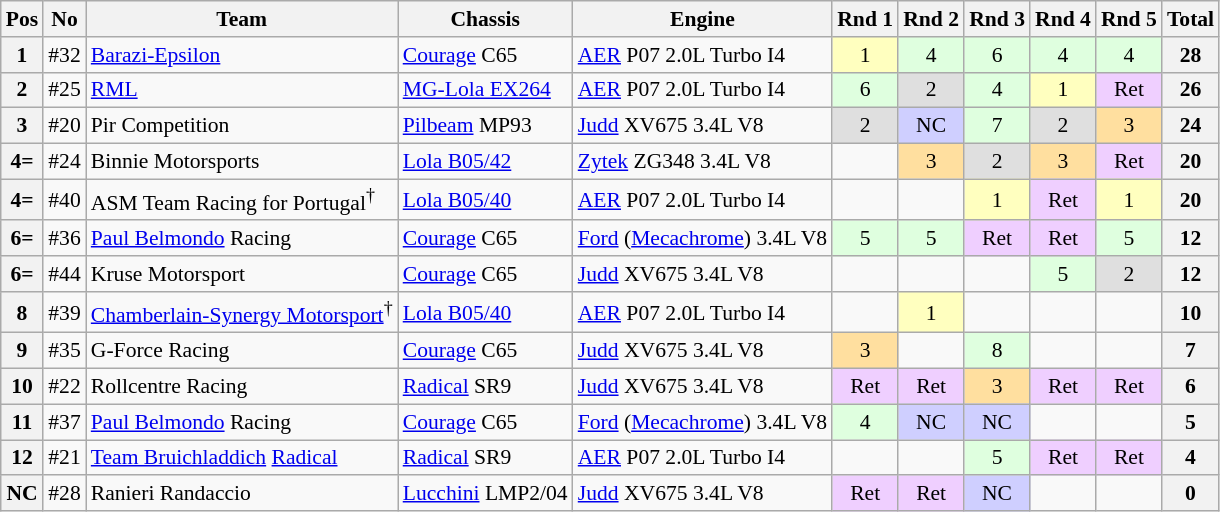<table class="wikitable" style="font-size: 90%; text-align:center;">
<tr>
<th>Pos</th>
<th>No</th>
<th>Team</th>
<th>Chassis</th>
<th>Engine</th>
<th>Rnd 1</th>
<th>Rnd 2</th>
<th>Rnd 3</th>
<th>Rnd 4</th>
<th>Rnd 5</th>
<th>Total</th>
</tr>
<tr>
<th>1</th>
<td>#32</td>
<td align="left"> <a href='#'>Barazi-Epsilon</a></td>
<td align="left"><a href='#'>Courage</a> C65</td>
<td align="left"><a href='#'>AER</a> P07 2.0L Turbo I4</td>
<td style="background:#ffffbf;">1</td>
<td style="background:#dfffdf;">4</td>
<td style="background:#dfffdf;">6</td>
<td style="background:#dfffdf;">4</td>
<td style="background:#dfffdf;">4</td>
<th>28</th>
</tr>
<tr>
<th>2</th>
<td>#25</td>
<td align="left"> <a href='#'>RML</a></td>
<td align="left"><a href='#'>MG-Lola EX264</a></td>
<td align="left"><a href='#'>AER</a> P07 2.0L Turbo I4</td>
<td style="background:#dfffdf;">6</td>
<td style="background:#dfdfdf;">2</td>
<td style="background:#dfffdf;">4</td>
<td style="background:#ffffbf;">1</td>
<td style="background:#efcfff;">Ret</td>
<th>26</th>
</tr>
<tr>
<th>3</th>
<td>#20</td>
<td align="left"> Pir Competition</td>
<td align="left"><a href='#'>Pilbeam</a> MP93</td>
<td align="left"><a href='#'>Judd</a> XV675 3.4L V8</td>
<td style="background:#dfdfdf;">2</td>
<td style="background:#cfcfff;">NC</td>
<td style="background:#dfffdf;">7</td>
<td style="background:#dfdfdf;">2</td>
<td style="background:#ffdf9f;">3</td>
<th>24</th>
</tr>
<tr>
<th>4=</th>
<td>#24</td>
<td align="left"> Binnie Motorsports</td>
<td align="left"><a href='#'>Lola B05/42</a></td>
<td align="left"><a href='#'>Zytek</a> ZG348 3.4L V8</td>
<td></td>
<td style="background:#ffdf9f;">3</td>
<td style="background:#dfdfdf;">2</td>
<td style="background:#ffdf9f;">3</td>
<td style="background:#efcfff;">Ret</td>
<th>20</th>
</tr>
<tr>
<th>4=</th>
<td>#40</td>
<td align="left"> ASM Team Racing for Portugal<sup>†</sup></td>
<td align="left"><a href='#'>Lola B05/40</a></td>
<td align="left"><a href='#'>AER</a> P07 2.0L Turbo I4</td>
<td></td>
<td></td>
<td style="background:#ffffbf;">1</td>
<td style="background:#efcfff;">Ret</td>
<td style="background:#ffffbf;">1</td>
<th>20</th>
</tr>
<tr>
<th>6=</th>
<td>#36</td>
<td align="left"> <a href='#'>Paul Belmondo</a> Racing</td>
<td align="left"><a href='#'>Courage</a> C65</td>
<td align="left"><a href='#'>Ford</a> (<a href='#'>Mecachrome</a>) 3.4L V8</td>
<td style="background:#dfffdf;">5</td>
<td style="background:#dfffdf;">5</td>
<td style="background:#efcfff;">Ret</td>
<td style="background:#efcfff;">Ret</td>
<td style="background:#dfffdf;">5</td>
<th>12</th>
</tr>
<tr>
<th>6=</th>
<td>#44</td>
<td align="left"> Kruse Motorsport</td>
<td align="left"><a href='#'>Courage</a> C65</td>
<td align="left"><a href='#'>Judd</a> XV675 3.4L V8</td>
<td></td>
<td></td>
<td></td>
<td style="background:#dfffdf;">5</td>
<td style="background:#dfdfdf;">2</td>
<th>12</th>
</tr>
<tr>
<th>8</th>
<td>#39</td>
<td align="left"> <a href='#'>Chamberlain-Synergy Motorsport</a><sup>†</sup></td>
<td align="left"><a href='#'>Lola B05/40</a></td>
<td align="left"><a href='#'>AER</a> P07 2.0L Turbo I4</td>
<td></td>
<td style="background:#ffffbf;">1</td>
<td></td>
<td></td>
<td></td>
<th>10</th>
</tr>
<tr>
<th>9</th>
<td>#35</td>
<td align="left"> G-Force Racing</td>
<td align="left"><a href='#'>Courage</a> C65</td>
<td align="left"><a href='#'>Judd</a> XV675 3.4L V8</td>
<td style="background:#ffdf9f;">3</td>
<td></td>
<td style="background:#dfffdf;">8</td>
<td></td>
<td></td>
<th>7</th>
</tr>
<tr>
<th>10</th>
<td>#22</td>
<td align="left"> Rollcentre Racing</td>
<td align="left"><a href='#'>Radical</a> SR9</td>
<td align="left"><a href='#'>Judd</a> XV675 3.4L V8</td>
<td style="background:#efcfff;">Ret</td>
<td style="background:#efcfff;">Ret</td>
<td style="background:#ffdf9f;">3</td>
<td style="background:#efcfff;">Ret</td>
<td style="background:#efcfff;">Ret</td>
<th>6</th>
</tr>
<tr>
<th>11</th>
<td>#37</td>
<td align="left"> <a href='#'>Paul Belmondo</a> Racing</td>
<td align="left"><a href='#'>Courage</a> C65</td>
<td align="left"><a href='#'>Ford</a> (<a href='#'>Mecachrome</a>) 3.4L V8</td>
<td style="background:#dfffdf;">4</td>
<td style="background:#cfcfff;">NC</td>
<td style="background:#cfcfff;">NC</td>
<td></td>
<td></td>
<th>5</th>
</tr>
<tr>
<th>12</th>
<td>#21</td>
<td align="left"> <a href='#'>Team Bruichladdich</a> <a href='#'>Radical</a></td>
<td align="left"><a href='#'>Radical</a> SR9</td>
<td align="left"><a href='#'>AER</a> P07 2.0L Turbo I4</td>
<td></td>
<td></td>
<td style="background:#dfffdf;">5</td>
<td style="background:#efcfff;">Ret</td>
<td style="background:#efcfff;">Ret</td>
<th>4</th>
</tr>
<tr>
<th>NC</th>
<td>#28</td>
<td align="left"> Ranieri Randaccio</td>
<td align="left"><a href='#'>Lucchini</a> LMP2/04</td>
<td align="left"><a href='#'>Judd</a> XV675 3.4L V8</td>
<td style="background:#efcfff;">Ret</td>
<td style="background:#efcfff;">Ret</td>
<td style="background:#cfcfff;">NC</td>
<td></td>
<td></td>
<th>0</th>
</tr>
</table>
